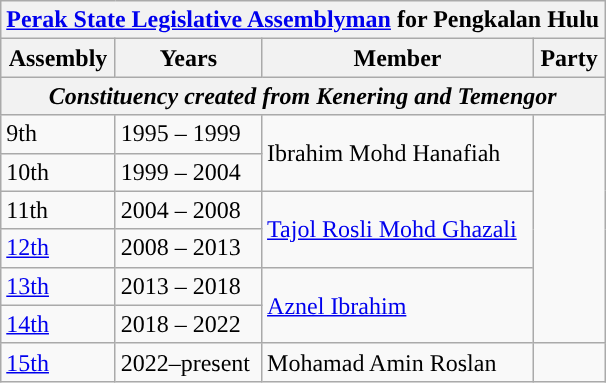<table class="wikitable">
<tr>
<th colspan="4"><a href='#'>Perak State Legislative Assemblyman</a> for Pengkalan Hulu</th>
</tr>
<tr>
<th>Assembly</th>
<th>Years</th>
<th>Member</th>
<th>Party</th>
</tr>
<tr>
<th colspan="4" align="center"><em>Constituency created from Kenering and Temengor</em></th>
</tr>
<tr>
<td>9th</td>
<td>1995 – 1999</td>
<td rowspan="2">Ibrahim Mohd Hanafiah</td>
<td rowspan="6"></td>
</tr>
<tr>
<td>10th</td>
<td>1999 – 2004</td>
</tr>
<tr>
<td>11th</td>
<td>2004 – 2008</td>
<td rowspan="2"><a href='#'>Tajol Rosli Mohd Ghazali</a></td>
</tr>
<tr>
<td><a href='#'>12th</a></td>
<td>2008 – 2013</td>
</tr>
<tr>
<td><a href='#'>13th</a></td>
<td>2013 – 2018</td>
<td rowspan="2"><a href='#'>Aznel Ibrahim</a></td>
</tr>
<tr>
<td><a href='#'>14th</a></td>
<td>2018 – 2022</td>
</tr>
<tr>
<td><a href='#'>15th</a></td>
<td>2022–present</td>
<td>Mohamad Amin Roslan</td>
<td></td>
</tr>
</table>
